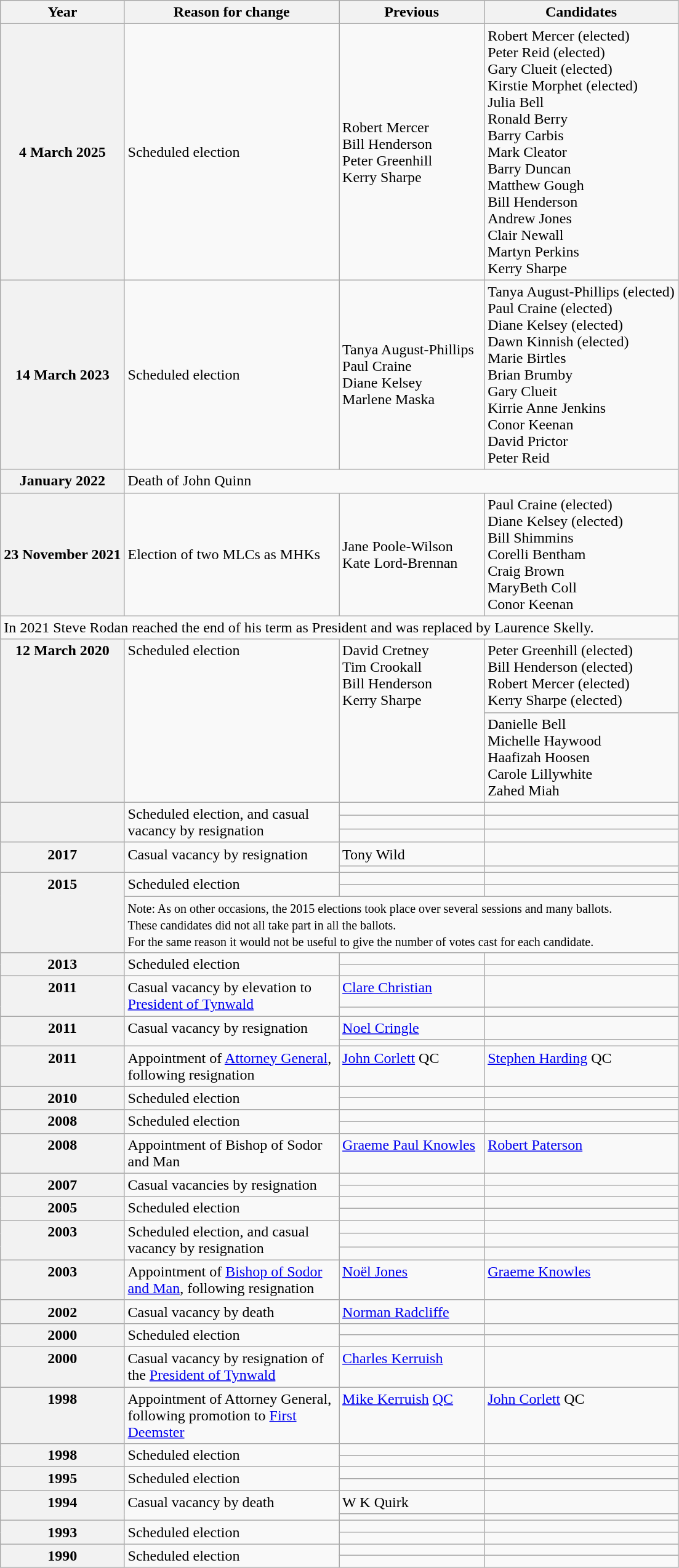<table class="wikitable" border="1">
<tr>
<th>Year</th>
<th width="225pt">Reason for change</th>
<th width="150pt">Previous</th>
<th>Candidates</th>
</tr>
<tr>
<th>4 March 2025</th>
<td>Scheduled election</td>
<td>Robert Mercer<br>Bill Henderson<br>Peter Greenhill<br>Kerry Sharpe</td>
<td>Robert Mercer (elected)<br>Peter Reid (elected)<br>Gary Clueit (elected)<br>Kirstie Morphet (elected)<br>Julia Bell<br>Ronald Berry<br>Barry Carbis<br>Mark Cleator<br>Barry Duncan<br>Matthew Gough<br>Bill Henderson<br>Andrew Jones<br>Clair Newall<br>Martyn Perkins<br>Kerry Sharpe</td>
</tr>
<tr>
<th>14 March 2023</th>
<td>Scheduled election</td>
<td>Tanya August-Phillips<br>Paul Craine<br>Diane Kelsey<br>Marlene Maska</td>
<td>Tanya August-Phillips (elected)<br>Paul Craine (elected)<br>Diane Kelsey (elected)<br>Dawn Kinnish (elected)<br>Marie Birtles<br>Brian Brumby<br>Gary Clueit<br>Kirrie Anne Jenkins<br>Conor Keenan<br>David Prictor<br>Peter Reid</td>
</tr>
<tr>
<th>January 2022</th>
<td colspan=3>Death of John Quinn</td>
</tr>
<tr>
<th>23 November 2021</th>
<td>Election of two MLCs as MHKs</td>
<td>Jane Poole-Wilson<br>Kate Lord-Brennan</td>
<td>Paul Craine (elected)<br>Diane Kelsey (elected)<br>Bill Shimmins<br>Corelli Bentham<br>Craig Brown<br>MaryBeth Coll<br>Conor Keenan</td>
</tr>
<tr>
<td colspan=4>In 2021 Steve Rodan reached the end of his term as President and was replaced by Laurence Skelly.</td>
</tr>
<tr valign="top">
<th rowspan=2>12 March 2020</th>
<td rowspan=2>Scheduled election</td>
<td rowspan=2>David Cretney<br>Tim Crookall<br>Bill Henderson<br>Kerry Sharpe</td>
<td>Peter Greenhill (elected)<br>Bill Henderson (elected)<br>Robert Mercer (elected)<br>Kerry Sharpe (elected)</td>
</tr>
<tr>
<td>Danielle Bell<br>Michelle Haywood<br>Haafizah Hoosen<br>Carole Lillywhite<br>Zahed Miah<br></td>
</tr>
<tr valign="top">
<th rowspan=3></th>
<td rowspan=3>Scheduled election, and casual vacancy by resignation</td>
<td></td>
<td></td>
</tr>
<tr>
<td></td>
<td></td>
</tr>
<tr>
<td></td>
<td></td>
</tr>
<tr valign="top">
<th rowspan=2>2017</th>
<td rowspan=2>Casual vacancy by resignation</td>
<td>Tony Wild</td>
<td></td>
</tr>
<tr>
<td></td>
<td></td>
</tr>
<tr valign="top">
<th rowspan=3>2015</th>
<td rowspan=2>Scheduled election</td>
<td></td>
<td></td>
</tr>
<tr>
<td></td>
<td></td>
</tr>
<tr valign="top">
<td colspan="3"><small>Note: As on other occasions, the 2015 elections took place over several sessions and many ballots.<br>These candidates did not all take part in all the ballots.<br>For the same reason it would not be useful to give the number of votes cast for each candidate.</small></td>
</tr>
<tr valign="top">
<th rowspan=2>2013</th>
<td rowspan=2>Scheduled election</td>
<td></td>
<td></td>
</tr>
<tr>
<td></td>
<td></td>
</tr>
<tr valign="top">
<th rowspan=2>2011</th>
<td rowspan=2>Casual vacancy by elevation to <a href='#'>President of Tynwald</a></td>
<td><a href='#'>Clare Christian</a></td>
<td></td>
</tr>
<tr>
<td></td>
<td></td>
</tr>
<tr valign="top">
<th rowspan=2>2011</th>
<td rowspan=2>Casual vacancy by resignation</td>
<td><a href='#'>Noel Cringle</a></td>
<td></td>
</tr>
<tr>
<td></td>
<td></td>
</tr>
<tr valign="top">
<th>2011</th>
<td>Appointment of <a href='#'>Attorney General</a>, following resignation</td>
<td><a href='#'>John Corlett</a> QC</td>
<td><a href='#'>Stephen Harding</a> QC</td>
</tr>
<tr valign="top">
<th rowspan=2>2010</th>
<td rowspan=2>Scheduled election</td>
<td></td>
<td></td>
</tr>
<tr>
<td></td>
<td></td>
</tr>
<tr valign="top">
<th rowspan=2>2008</th>
<td rowspan=2>Scheduled election</td>
<td></td>
<td></td>
</tr>
<tr>
<td></td>
<td></td>
</tr>
<tr valign="top">
<th>2008</th>
<td>Appointment of Bishop of Sodor and Man</td>
<td><a href='#'>Graeme Paul Knowles</a></td>
<td><a href='#'>Robert Paterson</a></td>
</tr>
<tr valign="top">
<th rowspan=2>2007</th>
<td rowspan=2>Casual vacancies by resignation</td>
<td></td>
<td></td>
</tr>
<tr>
<td></td>
<td></td>
</tr>
<tr valign="top">
<th rowspan=2>2005</th>
<td rowspan=2>Scheduled election</td>
<td></td>
<td></td>
</tr>
<tr>
<td></td>
<td></td>
</tr>
<tr valign="top">
<th rowspan=3>2003</th>
<td rowspan=3>Scheduled election, and casual vacancy by resignation</td>
<td></td>
<td></td>
</tr>
<tr>
<td></td>
<td></td>
</tr>
<tr>
<td></td>
<td></td>
</tr>
<tr valign="top">
<th>2003</th>
<td>Appointment of <a href='#'>Bishop of Sodor and Man</a>, following resignation</td>
<td><a href='#'>Noël Jones</a></td>
<td><a href='#'>Graeme Knowles</a></td>
</tr>
<tr valign="top">
<th>2002</th>
<td>Casual vacancy by death</td>
<td><a href='#'>Norman Radcliffe</a></td>
<td></td>
</tr>
<tr valign="top">
<th rowspan=2>2000</th>
<td rowspan=2>Scheduled election</td>
<td></td>
<td></td>
</tr>
<tr>
<td></td>
<td></td>
</tr>
<tr valign="top">
<th>2000</th>
<td>Casual vacancy by resignation of the <a href='#'>President of Tynwald</a></td>
<td><a href='#'>Charles Kerruish</a></td>
<td></td>
</tr>
<tr valign="top">
<th>1998</th>
<td>Appointment of Attorney General, following promotion to <a href='#'>First Deemster</a></td>
<td><a href='#'>Mike Kerruish</a> <a href='#'>QC</a></td>
<td><a href='#'>John Corlett</a> QC</td>
</tr>
<tr valign="top">
<th rowspan=2>1998</th>
<td rowspan=2>Scheduled election</td>
<td></td>
<td></td>
</tr>
<tr>
<td></td>
<td></td>
</tr>
<tr valign="top">
<th rowspan=2>1995</th>
<td rowspan=2>Scheduled election</td>
<td></td>
<td></td>
</tr>
<tr>
<td></td>
<td></td>
</tr>
<tr valign="top">
<th rowspan=2>1994</th>
<td rowspan=2>Casual vacancy by death</td>
<td>W K Quirk</td>
<td></td>
</tr>
<tr>
<td></td>
<td></td>
</tr>
<tr valign="top">
<th rowspan=2>1993</th>
<td rowspan=2>Scheduled election</td>
<td></td>
<td></td>
</tr>
<tr>
<td></td>
<td></td>
</tr>
<tr valign="top">
<th rowspan=2>1990</th>
<td rowspan=2>Scheduled election</td>
<td></td>
<td></td>
</tr>
<tr>
<td></td>
<td></td>
</tr>
</table>
